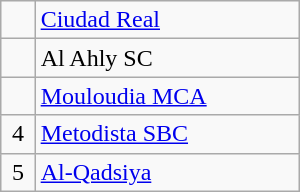<table class="wikitable" width="200px">
<tr>
<td align=center></td>
<td> <a href='#'>Ciudad Real</a></td>
</tr>
<tr>
<td align=center></td>
<td> Al Ahly SC</td>
</tr>
<tr>
<td align=center></td>
<td> <a href='#'>Mouloudia MCA</a></td>
</tr>
<tr>
<td align=center>4</td>
<td> <a href='#'>Metodista SBC</a></td>
</tr>
<tr>
<td align=center>5</td>
<td> <a href='#'>Al-Qadsiya</a></td>
</tr>
</table>
